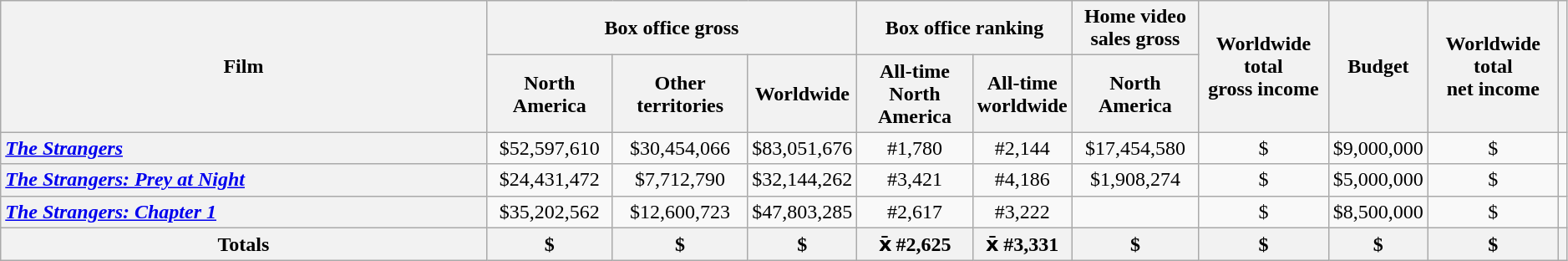<table class="wikitable sortable" width=99% border="1" style="text-align: center;">
<tr>
<th rowspan="2" style="width:31%;">Film</th>
<th colspan="3">Box office gross</th>
<th colspan="2">Box office ranking</th>
<th>Home video<br>sales gross</th>
<th rowspan="2">Worldwide total<br>gross income</th>
<th rowspan="2">Budget</th>
<th rowspan="2">Worldwide total<br>net income</th>
<th rowspan="2"></th>
</tr>
<tr>
<th>North America</th>
<th>Other territories</th>
<th>Worldwide</th>
<th>All-time<br>North America</th>
<th>All-time<br>worldwide</th>
<th>North America</th>
</tr>
<tr>
<th style="text-align: left;"><em><a href='#'>The Strangers</a></em></th>
<td>$52,597,610</td>
<td>$30,454,066</td>
<td>$83,051,676</td>
<td>#1,780</td>
<td>#2,144</td>
<td>$17,454,580</td>
<td>$</td>
<td>$9,000,000</td>
<td>$</td>
<td></td>
</tr>
<tr>
<th style="text-align: left;"><em><a href='#'>The Strangers: Prey at Night</a></em></th>
<td>$24,431,472</td>
<td>$7,712,790</td>
<td>$32,144,262</td>
<td>#3,421</td>
<td>#4,186</td>
<td>$1,908,274</td>
<td>$</td>
<td>$5,000,000</td>
<td>$</td>
<td></td>
</tr>
<tr>
<th style="text-align: left;"><em><a href='#'>The Strangers: Chapter 1</a></em></th>
<td>$35,202,562</td>
<td>$12,600,723</td>
<td>$47,803,285</td>
<td>#2,617</td>
<td>#3,222</td>
<td></td>
<td>$</td>
<td>$8,500,000</td>
<td>$</td>
<td></td>
</tr>
<tr>
<th>Totals</th>
<th>$</th>
<th>$</th>
<th>$</th>
<th>x̄ #2,625</th>
<th>x̄ #3,331</th>
<th>$</th>
<th>$</th>
<th>$</th>
<th>$</th>
<th></th>
</tr>
</table>
